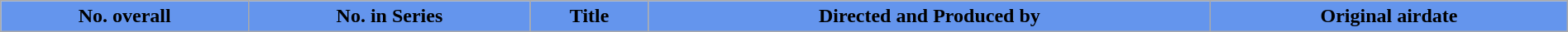<table class="wikitable plainrowheaders" width="100%">
<tr>
<th style="background-color: #6495ED;">No. overall</th>
<th style="background-color: #6495ED;">No. in Series</th>
<th style="background-color: #6495ED;">Title</th>
<th style="background-color: #6495ED;">Directed and Produced by</th>
<th style="background-color: #6495ED;">Original airdate<br>






</th>
</tr>
</table>
